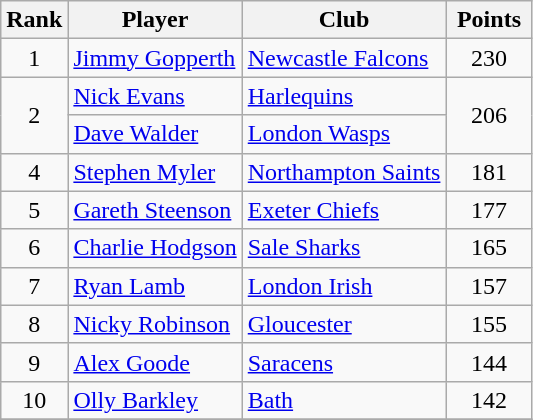<table class="wikitable" style="text-align:center">
<tr>
<th>Rank</th>
<th>Player</th>
<th>Club</th>
<th style="width:50px;">Points</th>
</tr>
<tr>
<td>1</td>
<td align=left> <a href='#'>Jimmy Gopperth</a></td>
<td align=left><a href='#'>Newcastle Falcons</a></td>
<td>230</td>
</tr>
<tr>
<td rowspan=2>2</td>
<td align=left> <a href='#'>Nick Evans</a></td>
<td align=left><a href='#'>Harlequins</a></td>
<td rowspan=2>206</td>
</tr>
<tr>
<td align=left> <a href='#'>Dave Walder</a></td>
<td align=left><a href='#'>London Wasps</a></td>
</tr>
<tr>
<td>4</td>
<td align=left> <a href='#'>Stephen Myler</a></td>
<td align=left><a href='#'>Northampton Saints</a></td>
<td>181</td>
</tr>
<tr>
<td>5</td>
<td align=left> <a href='#'>Gareth Steenson</a></td>
<td align=left><a href='#'>Exeter Chiefs</a></td>
<td>177</td>
</tr>
<tr>
<td>6</td>
<td align=left> <a href='#'>Charlie Hodgson</a></td>
<td align=left><a href='#'>Sale Sharks</a></td>
<td>165</td>
</tr>
<tr>
<td>7</td>
<td align=left> <a href='#'>Ryan Lamb</a></td>
<td align=left><a href='#'>London Irish</a></td>
<td>157</td>
</tr>
<tr>
<td>8</td>
<td align=left> <a href='#'>Nicky Robinson</a></td>
<td align=left><a href='#'>Gloucester</a></td>
<td>155</td>
</tr>
<tr>
<td>9</td>
<td align=left> <a href='#'>Alex Goode</a></td>
<td align=left><a href='#'>Saracens</a></td>
<td>144</td>
</tr>
<tr>
<td>10</td>
<td align=left> <a href='#'>Olly Barkley</a></td>
<td align=left><a href='#'>Bath</a></td>
<td>142</td>
</tr>
<tr>
</tr>
</table>
